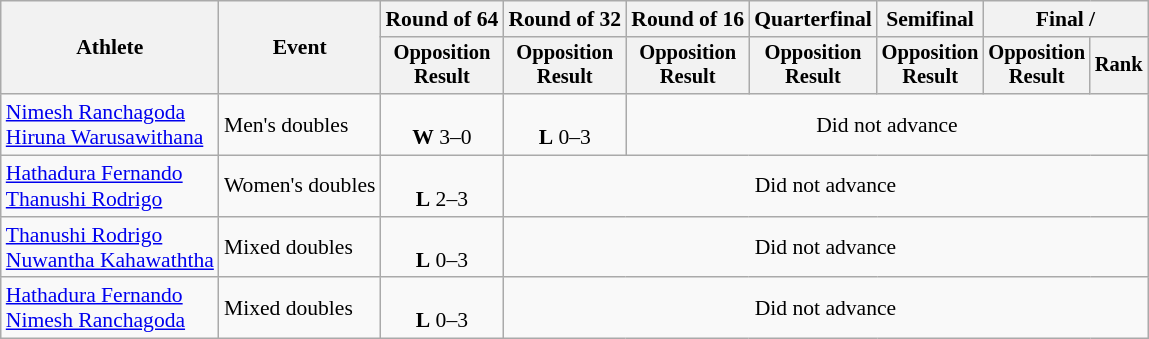<table class="wikitable" style="font-size:90%;">
<tr>
<th rowspan=2>Athlete</th>
<th rowspan=2>Event</th>
<th>Round of 64</th>
<th>Round of 32</th>
<th>Round of 16</th>
<th>Quarterfinal</th>
<th>Semifinal</th>
<th colspan=2>Final / </th>
</tr>
<tr style="font-size:95%">
<th>Opposition<br>Result</th>
<th>Opposition<br>Result</th>
<th>Opposition<br>Result</th>
<th>Opposition<br>Result</th>
<th>Opposition<br>Result</th>
<th>Opposition<br>Result</th>
<th>Rank</th>
</tr>
<tr align=center>
<td align=left><a href='#'>Nimesh Ranchagoda</a><br><a href='#'>Hiruna Warusawithana</a></td>
<td align=left>Men's doubles</td>
<td><br> <strong>W</strong> 3–0</td>
<td><br> <strong>L</strong> 0–3</td>
<td colspan=7>Did not advance</td>
</tr>
<tr align=center>
<td align=left><a href='#'>Hathadura Fernando</a><br><a href='#'>Thanushi Rodrigo</a></td>
<td align=left>Women's doubles</td>
<td><br> <strong>L</strong> 2–3</td>
<td colspan=7>Did not advance</td>
</tr>
<tr align=center>
<td align=left><a href='#'>Thanushi Rodrigo</a><br><a href='#'>Nuwantha Kahawaththa</a></td>
<td align=left>Mixed doubles</td>
<td><br> <strong>L</strong> 0–3</td>
<td colspan=7>Did not advance</td>
</tr>
<tr align=center>
<td align=left><a href='#'>Hathadura Fernando</a><br><a href='#'>Nimesh Ranchagoda</a></td>
<td align=left>Mixed doubles</td>
<td><br> <strong>L</strong> 0–3</td>
<td colspan=7>Did not advance</td>
</tr>
</table>
